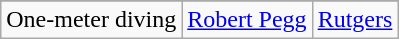<table class="wikitable sortable" style="text-align:center">
<tr>
</tr>
<tr>
<td>One-meter diving</td>
<td><a href='#'>Robert Pegg</a></td>
<td><a href='#'>Rutgers</a></td>
</tr>
</table>
